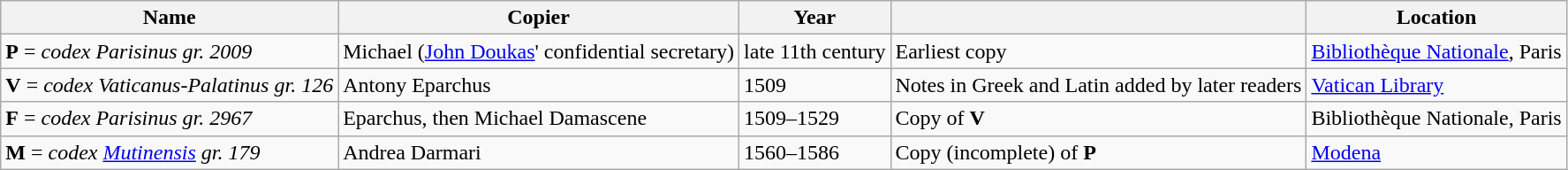<table class="wikitable sortable">
<tr>
<th>Name</th>
<th>Copier</th>
<th>Year</th>
<th class=unsortable></th>
<th>Location</th>
</tr>
<tr>
<td><strong>P</strong> = <em>codex Parisinus gr. 2009</em></td>
<td>Michael (<a href='#'>John Doukas</a>' confidential secretary)</td>
<td>late 11th century</td>
<td>Earliest copy</td>
<td><a href='#'>Bibliothèque Nationale</a>, Paris</td>
</tr>
<tr>
<td><strong>V</strong> = <em>codex Vaticanus-Palatinus gr. 126</em></td>
<td>Antony Eparchus</td>
<td>1509</td>
<td>Notes in Greek and Latin added by later readers</td>
<td><a href='#'>Vatican Library</a></td>
</tr>
<tr>
<td><strong>F</strong> = <em>codex Parisinus gr. 2967</em></td>
<td>Eparchus, then Michael Damascene</td>
<td>1509–1529 </td>
<td>Copy of <strong>V</strong></td>
<td>Bibliothèque Nationale, Paris</td>
</tr>
<tr>
<td><strong>M</strong> = <em>codex <a href='#'>Mutinensis</a> gr. 179</em></td>
<td>Andrea Darmari</td>
<td>1560–1586 </td>
<td>Copy (incomplete) of <strong>P</strong></td>
<td><a href='#'>Modena</a></td>
</tr>
</table>
